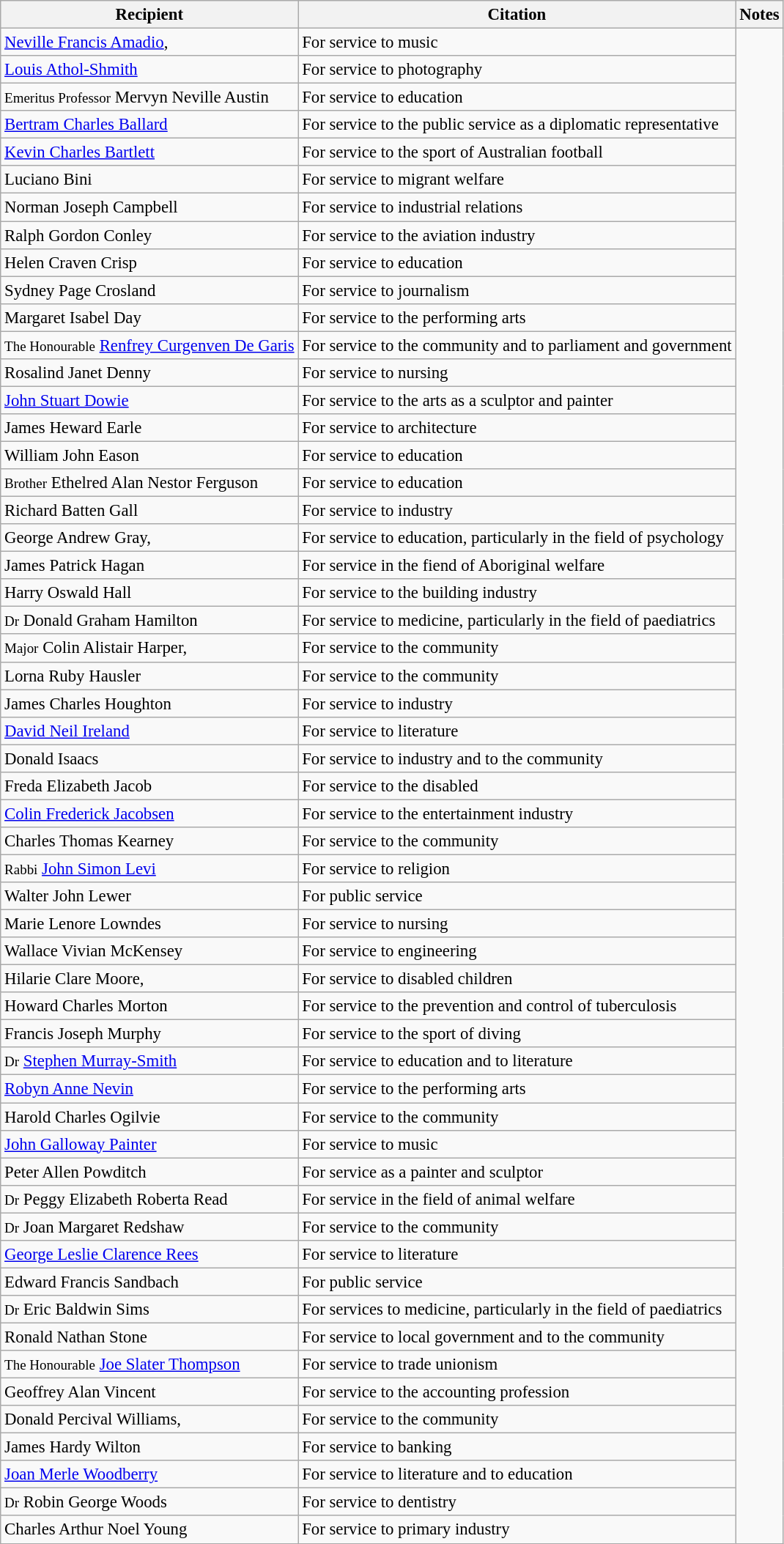<table class="wikitable" style="font-size:95%;">
<tr>
<th>Recipient</th>
<th>Citation</th>
<th>Notes</th>
</tr>
<tr>
<td><a href='#'>Neville Francis Amadio</a>, </td>
<td>For service to music</td>
<td rowspan="55"></td>
</tr>
<tr>
<td><a href='#'>Louis Athol-Shmith</a></td>
<td>For service to photography</td>
</tr>
<tr>
<td><small>Emeritus Professor</small> Mervyn Neville Austin</td>
<td>For service to education</td>
</tr>
<tr>
<td><a href='#'>Bertram Charles Ballard</a></td>
<td>For service to the public service as a diplomatic representative</td>
</tr>
<tr>
<td><a href='#'>Kevin Charles Bartlett</a></td>
<td>For service to the sport of Australian football</td>
</tr>
<tr>
<td>Luciano Bini</td>
<td>For service to migrant welfare</td>
</tr>
<tr>
<td>Norman Joseph Campbell</td>
<td>For service to industrial relations</td>
</tr>
<tr>
<td>Ralph Gordon Conley</td>
<td>For service to the aviation industry</td>
</tr>
<tr>
<td>Helen Craven Crisp</td>
<td>For service to education</td>
</tr>
<tr>
<td>Sydney Page Crosland</td>
<td>For service to journalism</td>
</tr>
<tr>
<td>Margaret Isabel Day</td>
<td>For service to the performing arts</td>
</tr>
<tr>
<td><small>The Honourable</small> <a href='#'>Renfrey Curgenven De Garis</a></td>
<td>For service to the community and to parliament and government</td>
</tr>
<tr>
<td>Rosalind Janet Denny</td>
<td>For service to nursing</td>
</tr>
<tr>
<td><a href='#'>John Stuart Dowie</a></td>
<td>For service to the arts as a sculptor and painter</td>
</tr>
<tr>
<td>James Heward Earle</td>
<td>For service to architecture</td>
</tr>
<tr>
<td>William John Eason</td>
<td>For service to education</td>
</tr>
<tr>
<td><small>Brother</small> Ethelred Alan Nestor Ferguson</td>
<td>For service to education</td>
</tr>
<tr>
<td>Richard Batten Gall</td>
<td>For service to industry</td>
</tr>
<tr>
<td>George Andrew Gray, </td>
<td>For service to education, particularly in the field of psychology</td>
</tr>
<tr>
<td>James Patrick Hagan</td>
<td>For service in the fiend of Aboriginal welfare</td>
</tr>
<tr>
<td>Harry Oswald Hall</td>
<td>For service to the building industry</td>
</tr>
<tr>
<td><small>Dr</small> Donald Graham Hamilton</td>
<td>For service to medicine, particularly in the field of paediatrics</td>
</tr>
<tr>
<td><small>Major</small> Colin Alistair Harper, </td>
<td>For service to the community</td>
</tr>
<tr>
<td>Lorna Ruby Hausler</td>
<td>For service to the community</td>
</tr>
<tr>
<td>James Charles Houghton</td>
<td>For service to industry</td>
</tr>
<tr>
<td><a href='#'>David Neil Ireland</a></td>
<td>For service to literature</td>
</tr>
<tr>
<td>Donald Isaacs</td>
<td>For service to industry and to the community</td>
</tr>
<tr>
<td>Freda Elizabeth Jacob</td>
<td>For service to the disabled</td>
</tr>
<tr>
<td><a href='#'>Colin Frederick Jacobsen</a></td>
<td>For service to the entertainment industry</td>
</tr>
<tr>
<td>Charles Thomas Kearney</td>
<td>For service to the community</td>
</tr>
<tr>
<td><small>Rabbi</small> <a href='#'>John Simon Levi</a></td>
<td>For service to religion</td>
</tr>
<tr>
<td>Walter John Lewer</td>
<td>For public service</td>
</tr>
<tr>
<td>Marie Lenore Lowndes</td>
<td>For service to nursing</td>
</tr>
<tr>
<td>Wallace Vivian McKensey</td>
<td>For service to engineering</td>
</tr>
<tr>
<td>Hilarie Clare Moore, </td>
<td>For service to disabled children</td>
</tr>
<tr>
<td>Howard Charles Morton</td>
<td>For service to the prevention and control of tuberculosis</td>
</tr>
<tr>
<td>Francis Joseph Murphy</td>
<td>For service to the sport of diving</td>
</tr>
<tr>
<td><small>Dr</small> <a href='#'>Stephen Murray-Smith</a></td>
<td>For service to education and to literature</td>
</tr>
<tr>
<td><a href='#'>Robyn Anne Nevin</a></td>
<td>For service to the performing arts</td>
</tr>
<tr>
<td>Harold Charles Ogilvie</td>
<td>For service to the community</td>
</tr>
<tr>
<td><a href='#'>John Galloway Painter</a></td>
<td>For service to music</td>
</tr>
<tr>
<td>Peter Allen Powditch</td>
<td>For service as a painter and sculptor</td>
</tr>
<tr>
<td><small>Dr</small> Peggy Elizabeth Roberta Read</td>
<td>For service in the field of animal welfare</td>
</tr>
<tr>
<td><small>Dr</small> Joan Margaret Redshaw</td>
<td>For service to the community</td>
</tr>
<tr>
<td><a href='#'>George Leslie Clarence Rees</a></td>
<td>For service to literature</td>
</tr>
<tr>
<td>Edward Francis Sandbach</td>
<td>For public service</td>
</tr>
<tr>
<td><small>Dr</small> Eric Baldwin Sims</td>
<td>For services to medicine, particularly in the field of paediatrics</td>
</tr>
<tr>
<td>Ronald Nathan Stone</td>
<td>For service to local government and to the community</td>
</tr>
<tr>
<td><small>The Honourable</small> <a href='#'>Joe Slater Thompson</a></td>
<td>For service to trade unionism</td>
</tr>
<tr>
<td>Geoffrey Alan Vincent</td>
<td>For service to the accounting profession</td>
</tr>
<tr>
<td>Donald Percival Williams, </td>
<td>For service to the community</td>
</tr>
<tr>
<td>James Hardy Wilton</td>
<td>For service to banking</td>
</tr>
<tr>
<td><a href='#'>Joan Merle Woodberry</a></td>
<td>For service to literature and to education</td>
</tr>
<tr>
<td><small>Dr</small> Robin George Woods</td>
<td>For service to dentistry</td>
</tr>
<tr>
<td>Charles Arthur Noel Young</td>
<td>For service to primary industry</td>
</tr>
</table>
